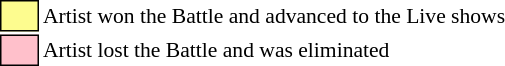<table class="toccolours" style="font-size: 90%; white-space: nowrap;">
<tr>
<td style="background:#FDFC8F; border:1px solid black;">      </td>
<td>Artist won the Battle and advanced to the Live shows</td>
</tr>
<tr>
<td style="background:#FFC0CB; border:1px solid black;">      </td>
<td>Artist lost the Battle and was eliminated</td>
</tr>
</table>
